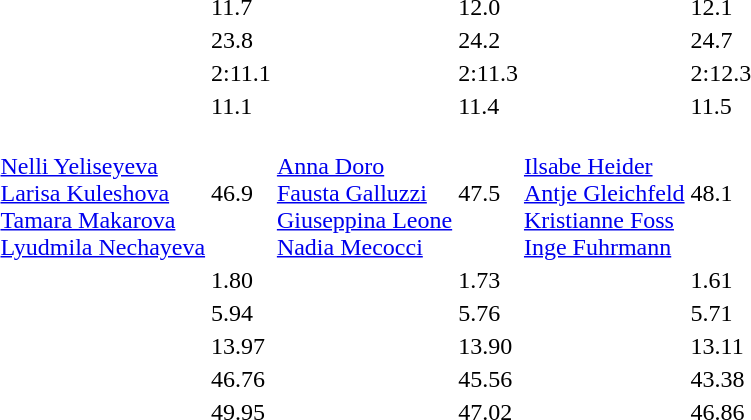<table>
<tr>
<td></td>
<td></td>
<td>11.7</td>
<td></td>
<td>12.0</td>
<td></td>
<td>12.1</td>
</tr>
<tr>
<td></td>
<td></td>
<td>23.8</td>
<td></td>
<td>24.2</td>
<td></td>
<td>24.7</td>
</tr>
<tr>
<td></td>
<td></td>
<td>2:11.1</td>
<td></td>
<td>2:11.3</td>
<td></td>
<td>2:12.3</td>
</tr>
<tr>
<td></td>
<td></td>
<td>11.1</td>
<td></td>
<td>11.4</td>
<td></td>
<td>11.5</td>
</tr>
<tr>
<td></td>
<td><br><a href='#'>Nelli Yeliseyeva</a><br><a href='#'>Larisa Kuleshova</a><br><a href='#'>Tamara Makarova</a><br><a href='#'>Lyudmila Nechayeva</a></td>
<td>46.9</td>
<td><br><a href='#'>Anna Doro</a><br><a href='#'>Fausta Galluzzi</a><br><a href='#'>Giuseppina Leone</a><br><a href='#'>Nadia Mecocci</a></td>
<td>47.5</td>
<td><br><a href='#'>Ilsabe Heider</a><br><a href='#'>Antje Gleichfeld</a><br><a href='#'>Kristianne Foss</a><br><a href='#'>Inge Fuhrmann</a></td>
<td>48.1</td>
</tr>
<tr>
<td></td>
<td></td>
<td>1.80</td>
<td></td>
<td>1.73</td>
<td></td>
<td>1.61</td>
</tr>
<tr>
<td></td>
<td></td>
<td>5.94</td>
<td></td>
<td>5.76</td>
<td></td>
<td>5.71</td>
</tr>
<tr>
<td></td>
<td></td>
<td>13.97</td>
<td></td>
<td>13.90</td>
<td></td>
<td>13.11</td>
</tr>
<tr>
<td></td>
<td></td>
<td>46.76</td>
<td></td>
<td>45.56</td>
<td></td>
<td>43.38</td>
</tr>
<tr>
<td></td>
<td></td>
<td>49.95</td>
<td></td>
<td>47.02</td>
<td></td>
<td>46.86</td>
</tr>
</table>
